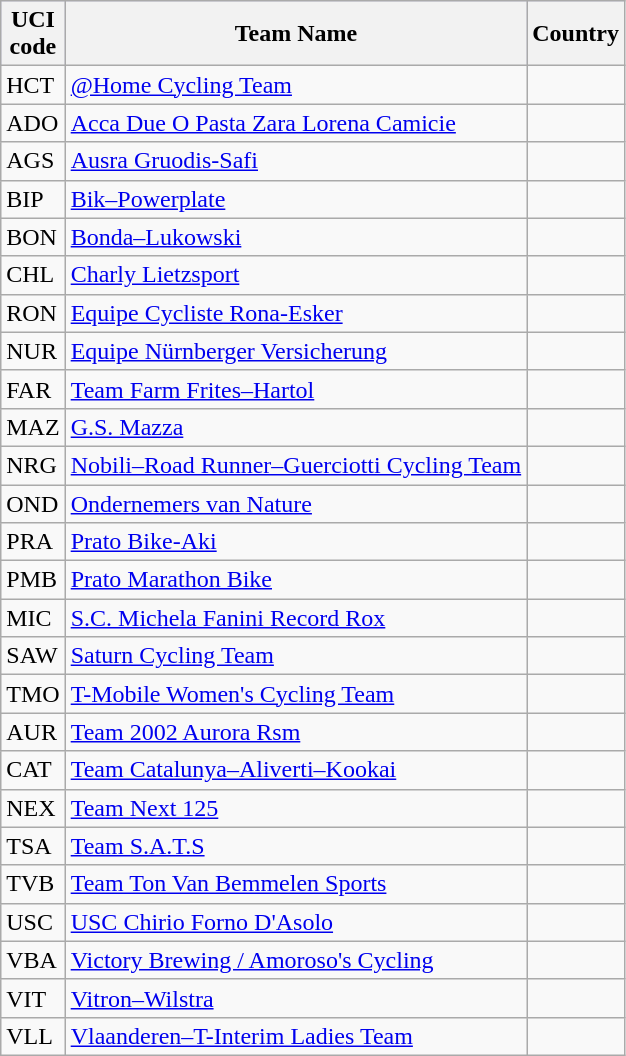<table class=wikitable>
<tr Style=background:#ccccff;>
<th>UCI<br>code</th>
<th>Team Name</th>
<th>Country</th>
</tr>
<tr>
<td>HCT</td>
<td><a href='#'>@Home Cycling Team</a></td>
<td></td>
</tr>
<tr>
<td>ADO</td>
<td><a href='#'>Acca Due O Pasta Zara Lorena Camicie</a></td>
<td></td>
</tr>
<tr>
<td>AGS</td>
<td><a href='#'>Ausra Gruodis-Safi</a></td>
<td></td>
</tr>
<tr>
<td>BIP</td>
<td><a href='#'>Bik–Powerplate</a></td>
<td></td>
</tr>
<tr>
<td>BON</td>
<td><a href='#'>Bonda–Lukowski</a></td>
<td></td>
</tr>
<tr>
<td>CHL</td>
<td><a href='#'>Charly Lietzsport</a></td>
<td></td>
</tr>
<tr>
<td>RON</td>
<td><a href='#'>Equipe Cycliste Rona-Esker</a></td>
<td></td>
</tr>
<tr>
<td>NUR</td>
<td><a href='#'>Equipe Nürnberger Versicherung</a></td>
<td></td>
</tr>
<tr>
<td>FAR</td>
<td><a href='#'>Team Farm Frites–Hartol</a></td>
<td></td>
</tr>
<tr>
<td>MAZ</td>
<td><a href='#'>G.S. Mazza</a></td>
<td></td>
</tr>
<tr>
<td>NRG</td>
<td><a href='#'>Nobili–Road Runner–Guerciotti Cycling Team</a></td>
<td></td>
</tr>
<tr>
<td>OND</td>
<td><a href='#'>Ondernemers van Nature</a></td>
<td></td>
</tr>
<tr>
<td>PRA</td>
<td><a href='#'>Prato Bike-Aki</a></td>
<td></td>
</tr>
<tr>
<td>PMB</td>
<td><a href='#'>Prato Marathon Bike</a></td>
<td></td>
</tr>
<tr>
<td>MIC</td>
<td><a href='#'>S.C. Michela Fanini Record Rox</a></td>
<td></td>
</tr>
<tr>
<td>SAW</td>
<td><a href='#'>Saturn Cycling Team</a></td>
<td></td>
</tr>
<tr>
<td>TMO</td>
<td><a href='#'>T-Mobile Women's Cycling Team</a></td>
<td></td>
</tr>
<tr>
<td>AUR</td>
<td><a href='#'>Team 2002 Aurora Rsm</a></td>
<td></td>
</tr>
<tr>
<td>CAT</td>
<td><a href='#'>Team Catalunya–Aliverti–Kookai</a></td>
<td></td>
</tr>
<tr>
<td>NEX</td>
<td><a href='#'>Team Next 125</a></td>
<td></td>
</tr>
<tr>
<td>TSA</td>
<td><a href='#'>Team S.A.T.S</a></td>
<td></td>
</tr>
<tr>
<td>TVB</td>
<td><a href='#'>Team Ton Van Bemmelen Sports</a></td>
<td></td>
</tr>
<tr>
<td>USC</td>
<td><a href='#'>USC Chirio Forno D'Asolo</a></td>
<td></td>
</tr>
<tr>
<td>VBA</td>
<td><a href='#'>Victory Brewing / Amoroso's Cycling</a></td>
<td></td>
</tr>
<tr>
<td>VIT</td>
<td><a href='#'>Vitron–Wilstra</a></td>
<td></td>
</tr>
<tr>
<td>VLL</td>
<td><a href='#'>Vlaanderen–T-Interim Ladies Team</a></td>
<td></td>
</tr>
</table>
